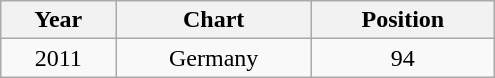<table class="wikitable" width="330px">
<tr>
<th align="center">Year</th>
<th align="center">Chart</th>
<th align="center">Position</th>
</tr>
<tr>
<td align="center" rowspan="1">2011</td>
<td align="center">Germany</td>
<td align="center">94</td>
</tr>
</table>
